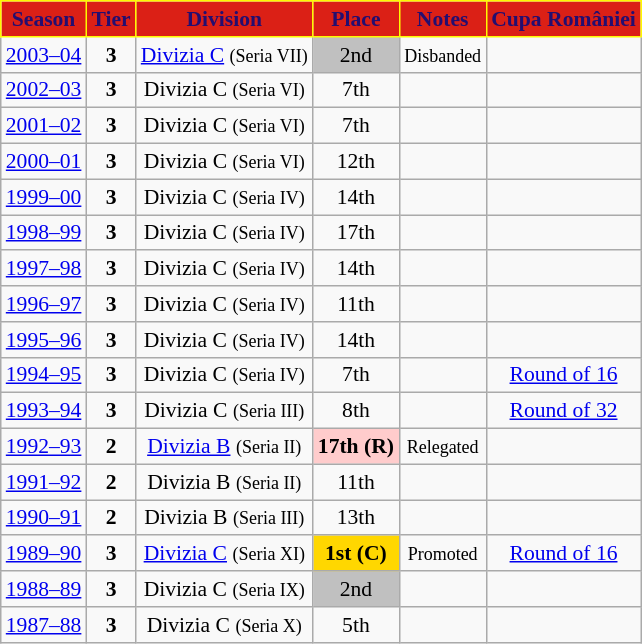<table class="wikitable" style="text-align:center; font-size:90%">
<tr>
<th style="background:#db2016;color:#240e70;border:1px solid #fef900;">Season</th>
<th style="background:#db2016;color:#240e70;border:1px solid #fef900;">Tier</th>
<th style="background:#db2016;color:#240e70;border:1px solid #fef900;">Division</th>
<th style="background:#db2016;color:#240e70;border:1px solid #fef900;">Place</th>
<th style="background:#db2016;color:#240e70;border:1px solid #fef900;">Notes</th>
<th style="background:#db2016;color:#240e70;border:1px solid #fef900;">Cupa României</th>
</tr>
<tr>
<td><a href='#'>2003–04</a></td>
<td><strong>3</strong></td>
<td><a href='#'>Divizia C</a> <small>(Seria VII)</small></td>
<td align=center bgcolor=silver>2nd</td>
<td><small>Disbanded</small></td>
<td></td>
</tr>
<tr>
<td><a href='#'>2002–03</a></td>
<td><strong>3</strong></td>
<td>Divizia C <small>(Seria VI)</small></td>
<td>7th</td>
<td></td>
<td></td>
</tr>
<tr>
<td><a href='#'>2001–02</a></td>
<td><strong>3</strong></td>
<td>Divizia C <small>(Seria VI)</small></td>
<td>7th</td>
<td></td>
<td></td>
</tr>
<tr>
<td><a href='#'>2000–01</a></td>
<td><strong>3</strong></td>
<td>Divizia C <small>(Seria VI)</small></td>
<td>12th</td>
<td></td>
<td></td>
</tr>
<tr>
<td><a href='#'>1999–00</a></td>
<td><strong>3</strong></td>
<td>Divizia C <small>(Seria IV)</small></td>
<td>14th</td>
<td></td>
<td></td>
</tr>
<tr>
<td><a href='#'>1998–99</a></td>
<td><strong>3</strong></td>
<td>Divizia C <small>(Seria IV)</small></td>
<td>17th</td>
<td></td>
<td></td>
</tr>
<tr>
<td><a href='#'>1997–98</a></td>
<td><strong>3</strong></td>
<td>Divizia C <small>(Seria IV)</small></td>
<td>14th</td>
<td></td>
<td></td>
</tr>
<tr>
<td><a href='#'>1996–97</a></td>
<td><strong>3</strong></td>
<td>Divizia C <small>(Seria IV)</small></td>
<td>11th</td>
<td></td>
<td></td>
</tr>
<tr>
<td><a href='#'>1995–96</a></td>
<td><strong>3</strong></td>
<td>Divizia C <small>(Seria IV)</small></td>
<td>14th</td>
<td></td>
<td></td>
</tr>
<tr>
<td><a href='#'>1994–95</a></td>
<td><strong>3</strong></td>
<td>Divizia C <small>(Seria IV)</small></td>
<td>7th</td>
<td></td>
<td><a href='#'>Round of 16</a></td>
</tr>
<tr>
<td><a href='#'>1993–94</a></td>
<td><strong>3</strong></td>
<td>Divizia C <small>(Seria III)</small></td>
<td>8th</td>
<td></td>
<td><a href='#'>Round of 32</a></td>
</tr>
<tr>
<td><a href='#'>1992–93</a></td>
<td><strong>2</strong></td>
<td><a href='#'>Divizia B</a> <small>(Seria II)</small></td>
<td align=center bgcolor=#FFCCCC><strong>17th</strong> <strong>(R)</strong></td>
<td><small>Relegated</small></td>
<td></td>
</tr>
<tr>
<td><a href='#'>1991–92</a></td>
<td><strong>2</strong></td>
<td>Divizia B <small>(Seria II)</small></td>
<td>11th</td>
<td></td>
<td></td>
</tr>
<tr>
<td><a href='#'>1990–91</a></td>
<td><strong>2</strong></td>
<td>Divizia B <small>(Seria III)</small></td>
<td>13th</td>
<td></td>
<td></td>
</tr>
<tr>
<td><a href='#'>1989–90</a></td>
<td><strong>3</strong></td>
<td><a href='#'>Divizia C</a> <small>(Seria XI)</small></td>
<td align=center bgcolor=gold><strong>1st (C)</strong></td>
<td><small>Promoted</small></td>
<td><a href='#'>Round of 16</a></td>
</tr>
<tr>
<td><a href='#'>1988–89</a></td>
<td><strong>3</strong></td>
<td>Divizia C <small>(Seria IX)</small></td>
<td align=center bgcolor=silver>2nd</td>
<td></td>
<td></td>
</tr>
<tr>
<td><a href='#'>1987–88</a></td>
<td><strong>3</strong></td>
<td>Divizia C <small>(Seria X)</small></td>
<td>5th</td>
<td></td>
<td></td>
</tr>
</table>
